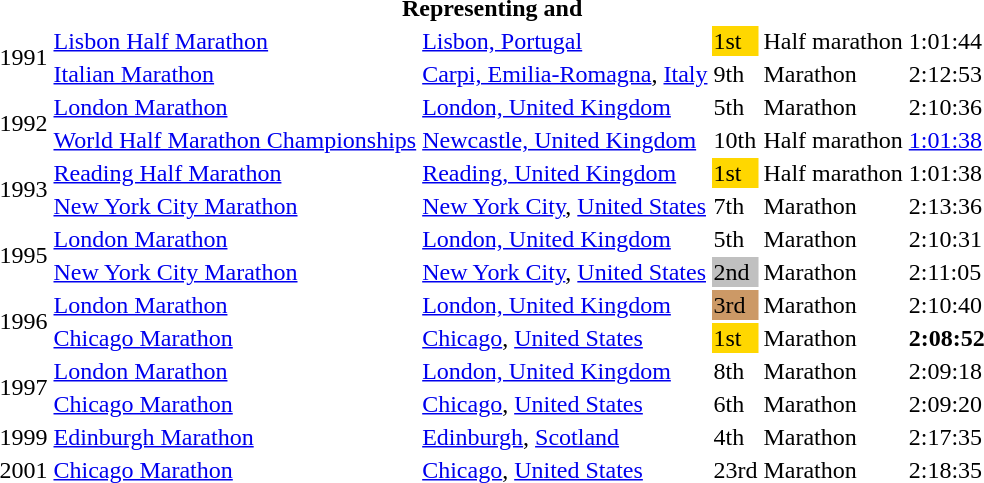<table>
<tr>
<th colspan="6">Representing  and </th>
</tr>
<tr>
<td rowspan=2>1991</td>
<td><a href='#'>Lisbon Half Marathon</a></td>
<td><a href='#'>Lisbon, Portugal</a></td>
<td bgcolor=gold>1st</td>
<td>Half marathon</td>
<td>1:01:44</td>
</tr>
<tr>
<td><a href='#'>Italian Marathon</a></td>
<td><a href='#'>Carpi, Emilia-Romagna</a>, <a href='#'>Italy</a></td>
<td>9th</td>
<td>Marathon</td>
<td>2:12:53</td>
</tr>
<tr>
<td rowspan=2>1992</td>
<td><a href='#'>London Marathon</a></td>
<td><a href='#'>London, United Kingdom</a></td>
<td>5th</td>
<td>Marathon</td>
<td>2:10:36</td>
</tr>
<tr>
<td><a href='#'>World Half Marathon Championships</a></td>
<td><a href='#'>Newcastle, United Kingdom</a></td>
<td>10th</td>
<td>Half marathon</td>
<td><a href='#'>1:01:38</a></td>
</tr>
<tr>
<td rowspan=2>1993</td>
<td><a href='#'>Reading Half Marathon</a></td>
<td><a href='#'>Reading, United Kingdom</a></td>
<td bgcolor=gold>1st</td>
<td>Half marathon</td>
<td>1:01:38</td>
</tr>
<tr>
<td><a href='#'>New York City Marathon</a></td>
<td><a href='#'>New York City</a>, <a href='#'>United States</a></td>
<td>7th</td>
<td>Marathon</td>
<td>2:13:36</td>
</tr>
<tr>
<td rowspan=2>1995</td>
<td><a href='#'>London Marathon</a></td>
<td><a href='#'>London, United Kingdom</a></td>
<td>5th</td>
<td>Marathon</td>
<td>2:10:31</td>
</tr>
<tr>
<td><a href='#'>New York City Marathon</a></td>
<td><a href='#'>New York City</a>, <a href='#'>United States</a></td>
<td bgcolor="silver">2nd</td>
<td>Marathon</td>
<td>2:11:05</td>
</tr>
<tr>
<td rowspan=2>1996</td>
<td><a href='#'>London Marathon</a></td>
<td><a href='#'>London, United Kingdom</a></td>
<td bgcolor="cc9966">3rd</td>
<td>Marathon</td>
<td>2:10:40</td>
</tr>
<tr>
<td><a href='#'>Chicago Marathon</a></td>
<td><a href='#'>Chicago</a>, <a href='#'>United States</a></td>
<td bgcolor="gold">1st</td>
<td>Marathon</td>
<td><strong>2:08:52</strong></td>
</tr>
<tr>
<td rowspan=2>1997</td>
<td><a href='#'>London Marathon</a></td>
<td><a href='#'>London, United Kingdom</a></td>
<td>8th</td>
<td>Marathon</td>
<td>2:09:18</td>
</tr>
<tr>
<td><a href='#'>Chicago Marathon</a></td>
<td><a href='#'>Chicago</a>, <a href='#'>United States</a></td>
<td>6th</td>
<td>Marathon</td>
<td>2:09:20</td>
</tr>
<tr>
<td>1999</td>
<td><a href='#'>Edinburgh Marathon</a></td>
<td><a href='#'>Edinburgh</a>, <a href='#'>Scotland</a></td>
<td>4th</td>
<td>Marathon</td>
<td>2:17:35</td>
</tr>
<tr>
<td>2001</td>
<td><a href='#'>Chicago Marathon</a></td>
<td><a href='#'>Chicago</a>, <a href='#'>United States</a></td>
<td>23rd</td>
<td>Marathon</td>
<td>2:18:35</td>
</tr>
</table>
